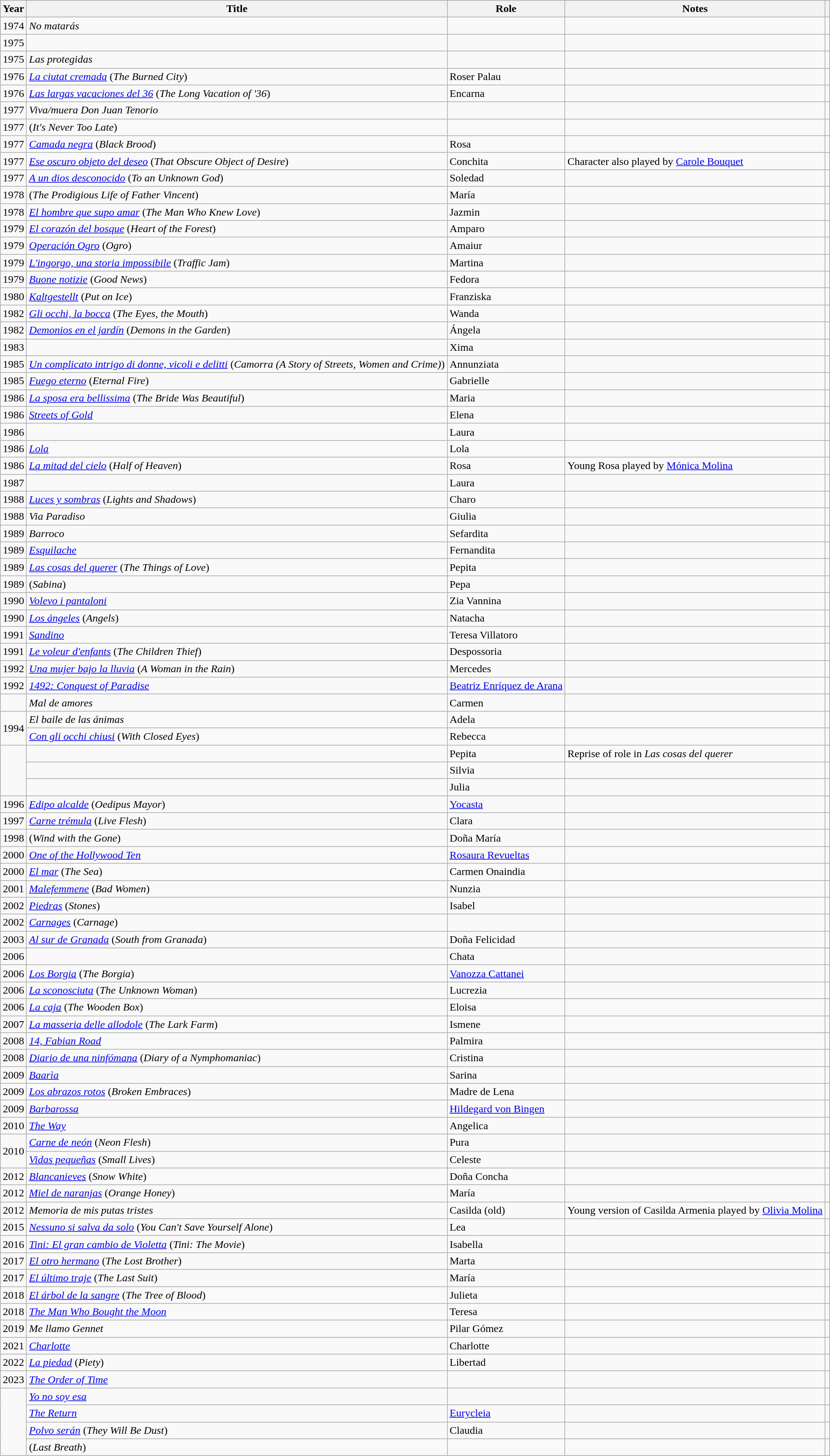<table class="wikitable sortable">
<tr>
<th>Year</th>
<th>Title</th>
<th>Role</th>
<th class="unsortable">Notes</th>
<th></th>
</tr>
<tr>
<td align = "center">1974</td>
<td><em>No matarás</em></td>
<td></td>
<td></td>
<td align = "center"></td>
</tr>
<tr>
<td align = "center">1975</td>
<td><em></em></td>
<td></td>
<td></td>
<td align = "center"></td>
</tr>
<tr>
<td align = "center">1975</td>
<td><em>Las protegidas</em></td>
<td></td>
<td></td>
<td align = "center"></td>
</tr>
<tr>
<td align = "center">1976</td>
<td><em><a href='#'>La ciutat cremada</a></em> (<em>The Burned City</em>)</td>
<td>Roser Palau</td>
<td></td>
<td align = "center"></td>
</tr>
<tr>
<td align = "center">1976</td>
<td><em><a href='#'>Las largas vacaciones del 36</a></em> (<em>The Long Vacation of '36</em>)</td>
<td>Encarna</td>
<td></td>
<td align = "center"></td>
</tr>
<tr>
<td align = "center">1977</td>
<td><em>Viva/muera Don Juan Tenorio</em></td>
<td></td>
<td></td>
<td aligN = "center"></td>
</tr>
<tr>
<td align = "center">1977</td>
<td><em></em> (<em>It's Never Too Late</em>)</td>
<td></td>
<td></td>
<td aligN = "center"></td>
</tr>
<tr>
<td align = "center">1977</td>
<td><em><a href='#'>Camada negra</a></em> (<em>Black Brood</em>)</td>
<td>Rosa</td>
<td></td>
<td align = "center"></td>
</tr>
<tr>
<td align = "center">1977</td>
<td><em><a href='#'>Ese oscuro objeto del deseo</a></em> (<em>That Obscure Object of Desire</em>)</td>
<td>Conchita</td>
<td>Character also played by <a href='#'>Carole Bouquet</a></td>
<td align = "center"></td>
</tr>
<tr>
<td align = "center">1977</td>
<td><em><a href='#'>A un dios desconocido</a></em> (<em>To an Unknown God</em>)</td>
<td>Soledad</td>
<td></td>
<td align = "center"></td>
</tr>
<tr>
<td align = "center">1978</td>
<td><em></em> (<em>The Prodigious Life of Father Vincent</em>)</td>
<td>María</td>
<td></td>
<td align = "center"></td>
</tr>
<tr>
<td align = "center">1978</td>
<td><em><a href='#'>El hombre que supo amar</a></em> (<em>The Man Who Knew Love</em>)</td>
<td>Jazmin</td>
<td></td>
<td align =" center"></td>
</tr>
<tr>
<td align = "center">1979</td>
<td><em><a href='#'>El corazón del bosque</a></em> (<em>Heart of the Forest</em>)</td>
<td>Amparo</td>
<td></td>
<td align = "center"></td>
</tr>
<tr>
<td align = "center">1979</td>
<td><em><a href='#'>Operación Ogro</a></em> (<em>Ogro</em>)</td>
<td>Amaiur</td>
<td></td>
<td align = "center"></td>
</tr>
<tr>
<td align = "center">1979</td>
<td><em><a href='#'>L'ingorgo, una storia impossibile</a></em> (<em>Traffic Jam</em>)</td>
<td>Martina</td>
<td></td>
<td align = "center"></td>
</tr>
<tr>
<td align = "center">1979</td>
<td><em><a href='#'>Buone notizie</a></em> (<em>Good News</em>)</td>
<td>Fedora</td>
<td></td>
<td align = "center"></td>
</tr>
<tr>
<td align = "center">1980</td>
<td><em><a href='#'>Kaltgestellt</a></em> (<em>Put on Ice</em>)</td>
<td>Franziska</td>
<td></td>
<td align = "center"></td>
</tr>
<tr>
<td align = "center">1982</td>
<td><em><a href='#'>Gli occhi, la bocca</a></em> (<em>The Eyes, the Mouth</em>)</td>
<td>Wanda</td>
<td></td>
<td align = "center"></td>
</tr>
<tr>
<td align = "center">1982</td>
<td><em><a href='#'>Demonios en el jardín</a></em> (<em>Demons in the Garden</em>)</td>
<td>Ángela</td>
<td></td>
<td align = "center"></td>
</tr>
<tr>
<td align = "center">1983</td>
<td><em></em></td>
<td>Xima</td>
<td></td>
<td align = "center"></td>
</tr>
<tr>
<td align = "center">1985</td>
<td><em><a href='#'>Un complicato intrigo di donne, vicoli e delitti</a></em> (<em>Camorra (A Story of Streets, Women and Crime)</em>)</td>
<td>Annunziata</td>
<td></td>
<td align = "center"></td>
</tr>
<tr>
<td align = "center">1985</td>
<td><em><a href='#'>Fuego eterno</a></em> (<em>Eternal Fire</em>)</td>
<td>Gabrielle</td>
<td></td>
<td align = "center"></td>
</tr>
<tr>
<td align = "center">1986</td>
<td><em><a href='#'>La sposa era bellissima</a></em> (<em>The Bride Was Beautiful</em>)</td>
<td>Maria</td>
<td></td>
<td align = "center"></td>
</tr>
<tr>
<td align = "center">1986</td>
<td><em><a href='#'>Streets of Gold</a></em></td>
<td>Elena</td>
<td></td>
<td align = "center"></td>
</tr>
<tr>
<td align = "center">1986</td>
<td><em></em></td>
<td>Laura</td>
<td></td>
<td align = "center"></td>
</tr>
<tr>
<td align = "center">1986</td>
<td><em><a href='#'>Lola</a></em></td>
<td>Lola</td>
<td></td>
<td align = "center"></td>
</tr>
<tr>
<td align = "center">1986</td>
<td><em><a href='#'>La mitad del cielo</a></em> (<em>Half of Heaven</em>)</td>
<td>Rosa</td>
<td>Young Rosa played by <a href='#'>Mónica Molina</a></td>
<td align = "center"></td>
</tr>
<tr>
<td align = "center">1987</td>
<td><em></em></td>
<td>Laura</td>
<td></td>
<td align = "center"></td>
</tr>
<tr>
<td align = "center">1988</td>
<td><em><a href='#'>Luces y sombras</a></em> (<em>Lights and Shadows</em>)</td>
<td>Charo</td>
<td></td>
<td align = "center"></td>
</tr>
<tr>
<td align = "center">1988</td>
<td><em>Via Paradiso</em></td>
<td>Giulia</td>
<td></td>
<td align = "center"></td>
</tr>
<tr>
<td align = "center">1989</td>
<td><em>Barroco</em></td>
<td>Sefardita</td>
<td></td>
<td align = "center"></td>
</tr>
<tr>
<td align = "center">1989</td>
<td><em><a href='#'>Esquilache</a></em></td>
<td>Fernandita</td>
<td></td>
<td align = "center"></td>
</tr>
<tr>
<td align = "center">1989</td>
<td><em><a href='#'>Las cosas del querer</a></em> (<em>The Things of Love</em>)</td>
<td>Pepita</td>
<td></td>
<td align = "center"></td>
</tr>
<tr>
<td align = "center">1989</td>
<td><em></em> (<em>Sabina</em>)</td>
<td>Pepa</td>
<td></td>
<td align = "center"></td>
</tr>
<tr>
<td align = "center">1990</td>
<td><em><a href='#'>Volevo i pantaloni</a></em></td>
<td>Zia Vannina</td>
<td></td>
<td align = "center"></td>
</tr>
<tr>
<td align = "center">1990</td>
<td><em><a href='#'>Los ángeles</a></em> (<em>Angels</em>)</td>
<td>Natacha</td>
<td></td>
<td align = "center"></td>
</tr>
<tr>
<td align = "center">1991</td>
<td><em><a href='#'>Sandino</a></em></td>
<td>Teresa Villatoro</td>
<td></td>
<td align = "center"></td>
</tr>
<tr>
<td align = "center">1991</td>
<td><em><a href='#'>Le voleur d'enfants</a></em> (<em>The Children Thief</em>)</td>
<td>Despossoria</td>
<td></td>
<td align = "center"></td>
</tr>
<tr>
<td align = "center">1992</td>
<td><em><a href='#'>Una mujer bajo la lluvia</a></em> (<em>A Woman in the Rain</em>)</td>
<td>Mercedes</td>
<td></td>
<td align = "center"></td>
</tr>
<tr>
<td align = "center">1992</td>
<td><em><a href='#'>1492: Conquest of Paradise</a></em></td>
<td><a href='#'>Beatriz Enríquez de Arana</a></td>
<td></td>
<td align = "center"></td>
</tr>
<tr>
<td></td>
<td><em>Mal de amores</em></td>
<td>Carmen</td>
<td></td>
<td></td>
</tr>
<tr>
<td rowspan = "2" align = "center">1994</td>
<td><em>El baile de las ánimas</em></td>
<td>Adela</td>
<td></td>
<td></td>
</tr>
<tr>
<td><em><a href='#'>Con gli occhi chiusi</a></em> (<em>With Closed Eyes</em>)</td>
<td>Rebecca</td>
<td></td>
<td align = "center"></td>
</tr>
<tr>
<td rowspan = "3"></td>
<td><em></em></td>
<td>Pepita</td>
<td>Reprise of role in <em>Las cosas del querer</em></td>
<td align = "center"></td>
</tr>
<tr>
<td><em></em></td>
<td>Silvia</td>
<td></td>
<td></td>
</tr>
<tr>
<td><em></em></td>
<td>Julia</td>
<td></td>
<td></td>
</tr>
<tr>
<td align = "center">1996</td>
<td><em><a href='#'>Edipo alcalde</a></em> (<em>Oedipus Mayor</em>)</td>
<td><a href='#'>Yocasta</a></td>
<td></td>
<td align = "center"></td>
</tr>
<tr>
<td align = "center">1997</td>
<td><em><a href='#'>Carne trémula</a></em> (<em>Live Flesh</em>)</td>
<td>Clara</td>
<td></td>
<td align = "center"></td>
</tr>
<tr>
<td align = "center">1998</td>
<td><em></em> (<em>Wind with the Gone</em>)</td>
<td>Doña María</td>
<td></td>
<td align = "center"></td>
</tr>
<tr>
<td align = "center">2000</td>
<td><em><a href='#'>One of the Hollywood Ten</a></em></td>
<td><a href='#'>Rosaura Revueltas</a></td>
<td></td>
<td align = "center"></td>
</tr>
<tr>
<td align = "center">2000</td>
<td><em><a href='#'>El mar</a></em> (<em>The Sea</em>)</td>
<td>Carmen Onaindia</td>
<td></td>
<td align = "center"></td>
</tr>
<tr>
<td align = "center">2001</td>
<td><em><a href='#'>Malefemmene</a></em> (<em>Bad Women</em>)</td>
<td>Nunzia</td>
<td></td>
<td align = "center"></td>
</tr>
<tr>
<td align = "center">2002</td>
<td><em><a href='#'>Piedras</a></em> (<em>Stones</em>)</td>
<td>Isabel</td>
<td></td>
<td align = "center"></td>
</tr>
<tr>
<td align = "center">2002</td>
<td><em><a href='#'>Carnages</a></em> (<em>Carnage</em>)</td>
<td></td>
<td></td>
<td align = "center"></td>
</tr>
<tr>
<td align = "center">2003</td>
<td><em><a href='#'>Al sur de Granada</a></em> (<em>South from Granada</em>)</td>
<td>Doña Felicidad</td>
<td></td>
<td align = "center"></td>
</tr>
<tr>
<td align = "center">2006</td>
<td><em></em></td>
<td>Chata</td>
<td></td>
<td align = "center"></td>
</tr>
<tr>
<td align = "center">2006</td>
<td><em><a href='#'>Los Borgia</a></em> (<em>The Borgia</em>)</td>
<td><a href='#'>Vanozza Cattanei</a></td>
<td></td>
<td align = "center"></td>
</tr>
<tr>
<td align = "center">2006</td>
<td><em><a href='#'>La sconosciuta</a></em> (<em>The Unknown Woman</em>)</td>
<td>Lucrezia</td>
<td></td>
<td align = "center"></td>
</tr>
<tr>
<td align = "center">2006</td>
<td><em><a href='#'>La caja</a></em> (<em>The Wooden Box</em>)</td>
<td>Eloisa</td>
<td></td>
<td align = "center"></td>
</tr>
<tr>
<td align = "center">2007</td>
<td><em><a href='#'>La masseria delle allodole</a></em> (<em>The Lark Farm</em>)</td>
<td>Ismene</td>
<td></td>
<td align = "center"></td>
</tr>
<tr>
<td align = "center">2008</td>
<td><em><a href='#'>14, Fabian Road</a></em></td>
<td>Palmira</td>
<td></td>
<td align = "center"></td>
</tr>
<tr>
<td align = "center">2008</td>
<td><em><a href='#'>Diario de una ninfómana</a></em> (<em>Diary of a Nymphomaniac</em>)</td>
<td>Cristina</td>
<td></td>
<td align = "center"></td>
</tr>
<tr>
<td align = "center">2009</td>
<td><em><a href='#'>Baarìa</a></em></td>
<td>Sarina</td>
<td></td>
<td align = "center"></td>
</tr>
<tr>
<td align = "center">2009</td>
<td><em><a href='#'>Los abrazos rotos</a></em> (<em>Broken Embraces</em>)</td>
<td>Madre de Lena</td>
<td></td>
<td align = "center"></td>
</tr>
<tr>
<td align = "center">2009</td>
<td><em><a href='#'>Barbarossa</a></em></td>
<td><a href='#'>Hildegard von Bingen</a></td>
<td></td>
<td align = "center"></td>
</tr>
<tr>
<td align = "center">2010</td>
<td><em><a href='#'>The Way</a></em></td>
<td>Angelica</td>
<td></td>
<td align = "center"></td>
</tr>
<tr>
<td rowspan = "2" align = "center">2010</td>
<td><em><a href='#'>Carne de neón</a></em> (<em>Neon Flesh</em>)</td>
<td>Pura</td>
<td></td>
<td align = "center"></td>
</tr>
<tr>
<td><em><a href='#'>Vidas pequeñas</a></em> (<em>Small Lives</em>)</td>
<td>Celeste</td>
<td></td>
<td></td>
</tr>
<tr>
<td align = "center">2012</td>
<td><em><a href='#'>Blancanieves</a></em> (<em>Snow White</em>)</td>
<td>Doña Concha</td>
<td></td>
<td align = "center"></td>
</tr>
<tr>
<td align = "center">2012</td>
<td><em><a href='#'>Miel de naranjas</a></em> (<em>Orange Honey</em>)</td>
<td>María</td>
<td></td>
<td align = "center"></td>
</tr>
<tr>
<td align =" center">2012</td>
<td><em>Memoria de mis putas tristes</em></td>
<td>Casilda (old)</td>
<td>Young version of Casilda Armenia played by <a href='#'>Olivia Molina</a></td>
<td align = "center"></td>
</tr>
<tr>
<td align = "center">2015</td>
<td><em><a href='#'>Nessuno si salva da solo</a></em> (<em>You Can't Save Yourself Alone</em>)</td>
<td>Lea</td>
<td></td>
<td align = "center"></td>
</tr>
<tr>
<td align = "center">2016</td>
<td><em><a href='#'>Tini: El gran cambio de Violetta</a></em> (<em>Tini: The Movie</em>)</td>
<td>Isabella</td>
<td></td>
<td align = "center"></td>
</tr>
<tr>
<td align = "center">2017</td>
<td><em><a href='#'>El otro hermano</a></em> (<em>The Lost Brother</em>)</td>
<td>Marta</td>
<td></td>
<td align = "center"></td>
</tr>
<tr>
<td align = "center">2017</td>
<td><em><a href='#'>El último traje</a></em> (<em>The Last Suit</em>)</td>
<td>María</td>
<td></td>
<td align = "center"></td>
</tr>
<tr>
<td align = "center">2018</td>
<td><em><a href='#'>El árbol de la sangre</a></em> (<em>The Tree of Blood</em>)</td>
<td>Julieta</td>
<td></td>
<td align = "center"></td>
</tr>
<tr>
<td align = "center">2018</td>
<td><em><a href='#'>The Man Who Bought the Moon</a></em></td>
<td>Teresa</td>
<td></td>
<td align = "center"></td>
</tr>
<tr>
<td align = "center">2019</td>
<td><em>Me llamo Gennet</em></td>
<td>Pilar Gómez</td>
<td></td>
<td align = "center"></td>
</tr>
<tr>
<td align = "center">2021</td>
<td><em><a href='#'>Charlotte</a></em></td>
<td>Charlotte</td>
<td></td>
<td align = "center"></td>
</tr>
<tr>
<td align = "center">2022</td>
<td><em><a href='#'>La piedad</a></em> (<em>Piety</em>)</td>
<td>Libertad</td>
<td></td>
<td align = "center"></td>
</tr>
<tr>
<td align = "center">2023</td>
<td><em><a href='#'>The Order of Time</a></em></td>
<td></td>
<td></td>
<td align = "center"></td>
</tr>
<tr>
<td rowspan = "4"></td>
<td><em><a href='#'>Yo no soy esa</a></em></td>
<td></td>
<td></td>
<td></td>
</tr>
<tr>
<td><em><a href='#'>The Return</a></em></td>
<td><a href='#'>Eurycleia</a></td>
<td></td>
<td></td>
</tr>
<tr>
<td><em><a href='#'>Polvo serán</a></em> (<em>They Will Be Dust</em>)</td>
<td>Claudia</td>
<td></td>
<td></td>
</tr>
<tr>
<td><em></em> (<em>Last Breath</em>)</td>
<td></td>
<td></td>
<td></td>
</tr>
</table>
